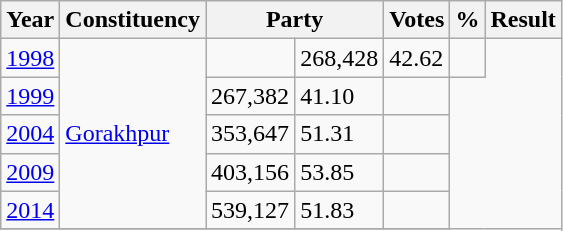<table class="wikitable">
<tr>
<th>Year</th>
<th>Constituency</th>
<th colspan="2">Party</th>
<th>Votes</th>
<th>%</th>
<th>Result</th>
</tr>
<tr>
<td><a href='#'>1998</a></td>
<td rowspan=5><a href='#'>Gorakhpur</a></td>
<td></td>
<td>268,428</td>
<td>42.62</td>
<td></td>
</tr>
<tr>
<td><a href='#'>1999</a></td>
<td>267,382</td>
<td>41.10</td>
<td></td>
</tr>
<tr>
<td><a href='#'>2004</a></td>
<td>353,647</td>
<td>51.31</td>
<td></td>
</tr>
<tr>
<td><a href='#'>2009</a></td>
<td>403,156</td>
<td>53.85</td>
<td></td>
</tr>
<tr>
<td><a href='#'>2014</a></td>
<td>539,127</td>
<td>51.83</td>
<td></td>
</tr>
<tr>
</tr>
</table>
